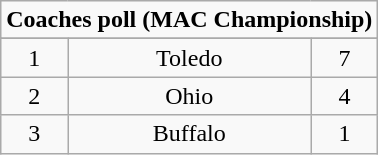<table class="wikitable">
<tr align="center">
<td align="center" Colspan="3"><strong>Coaches poll (MAC Championship)</strong></td>
</tr>
<tr align="center">
</tr>
<tr align="center">
<td>1</td>
<td>Toledo</td>
<td>7</td>
</tr>
<tr align="center">
<td>2</td>
<td>Ohio</td>
<td>4</td>
</tr>
<tr align="center">
<td>3</td>
<td>Buffalo</td>
<td>1</td>
</tr>
</table>
